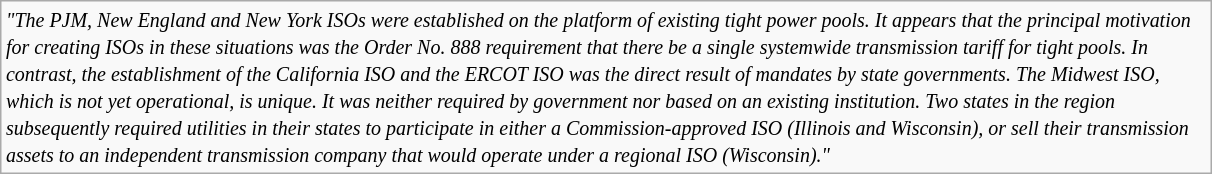<table class="wikitable" style="margin: 1em auto 1em auto">
<tr>
<td width="800"><small><em>"The PJM, New England and New York ISOs were established on the platform of existing tight power pools. It appears that the principal motivation for creating ISOs in these situations was the Order No. 888 requirement that there be a single systemwide transmission tariff for tight pools. In contrast, the establishment of the California ISO and the ERCOT ISO was the direct result of mandates by state governments. The Midwest ISO, which is not yet operational, is unique. It was neither required by government nor based on an existing institution. Two states in the region subsequently required utilities in their states to participate in either a Commission-approved ISO (Illinois and Wisconsin), or sell their transmission assets to an independent transmission company that would operate under a regional ISO (Wisconsin)."</em></small></td>
</tr>
</table>
